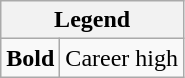<table class="wikitable mw-collapsible mw-collapsed">
<tr>
<th colspan="2">Legend</th>
</tr>
<tr>
<td><strong>Bold</strong></td>
<td>Career high</td>
</tr>
</table>
